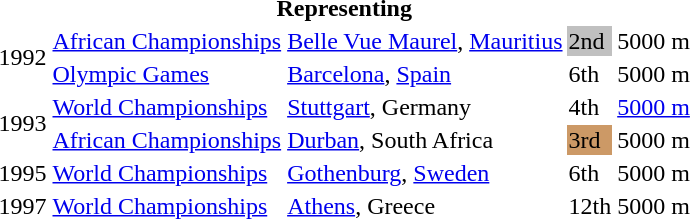<table>
<tr>
<th colspan="6">Representing </th>
</tr>
<tr>
<td rowspan=2>1992</td>
<td><a href='#'>African Championships</a></td>
<td><a href='#'>Belle Vue Maurel</a>, <a href='#'>Mauritius</a></td>
<td bgcolor=silver>2nd</td>
<td>5000 m</td>
</tr>
<tr>
<td><a href='#'>Olympic Games</a></td>
<td><a href='#'>Barcelona</a>, <a href='#'>Spain</a></td>
<td>6th</td>
<td>5000 m</td>
</tr>
<tr>
<td rowspan=2>1993</td>
<td><a href='#'>World Championships</a></td>
<td><a href='#'>Stuttgart</a>, Germany</td>
<td>4th</td>
<td><a href='#'>5000 m</a></td>
</tr>
<tr>
<td><a href='#'>African Championships</a></td>
<td><a href='#'>Durban</a>, South Africa</td>
<td bgcolor=cc9966>3rd</td>
<td>5000 m</td>
</tr>
<tr>
<td>1995</td>
<td><a href='#'>World Championships</a></td>
<td><a href='#'>Gothenburg</a>, <a href='#'>Sweden</a></td>
<td>6th</td>
<td>5000 m</td>
</tr>
<tr>
<td>1997</td>
<td><a href='#'>World Championships</a></td>
<td><a href='#'>Athens</a>, Greece</td>
<td>12th</td>
<td>5000 m</td>
</tr>
</table>
